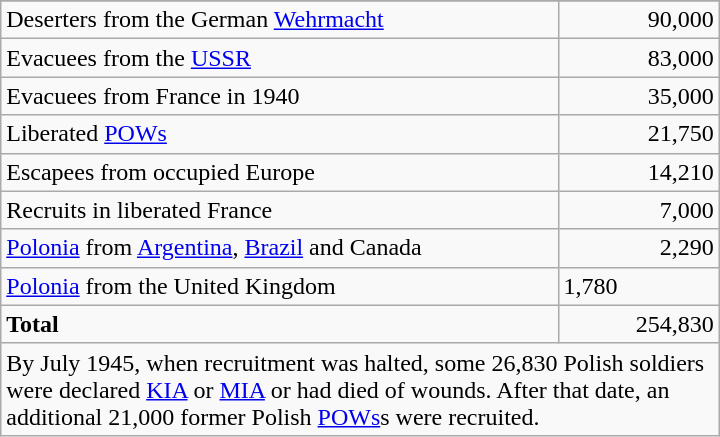<table class= "wikitable floatright" style=max-width:30em>
<tr>
</tr>
<tr>
<td>Deserters from the German <a href='#'>Wehrmacht</a></td>
<td style="text-align:right;">90,000</td>
</tr>
<tr>
<td>Evacuees from the <a href='#'>USSR</a></td>
<td style="text-align:right;">83,000</td>
</tr>
<tr>
<td>Evacuees from France in 1940</td>
<td style="text-align:right;">35,000</td>
</tr>
<tr>
<td>Liberated <a href='#'>POWs</a></td>
<td style="text-align:right;">21,750</td>
</tr>
<tr>
<td>Escapees from occupied Europe</td>
<td style="text-align:right;">14,210</td>
</tr>
<tr>
<td>Recruits in liberated France</td>
<td style="text-align:right;">7,000</td>
</tr>
<tr>
<td><a href='#'>Polonia</a> from <a href='#'>Argentina</a>, <a href='#'>Brazil</a> and Canada</td>
<td style="text-align:right;">2,290</td>
</tr>
<tr>
<td><a href='#'>Polonia</a> from the United Kingdom</td>
<td text-align:right;">1,780</td>
</tr>
<tr>
<td><strong>Total</strong></td>
<td style="text-align:right;">254,830</td>
</tr>
<tr>
<td colspan="2" style="text-align:left;">By July 1945, when recruitment was halted, some 26,830 Polish soldiers were declared <a href='#'>KIA</a> or <a href='#'>MIA</a> or had died of wounds. After that date, an additional 21,000 former Polish <a href='#'>POWs</a>s were recruited.</td>
</tr>
</table>
